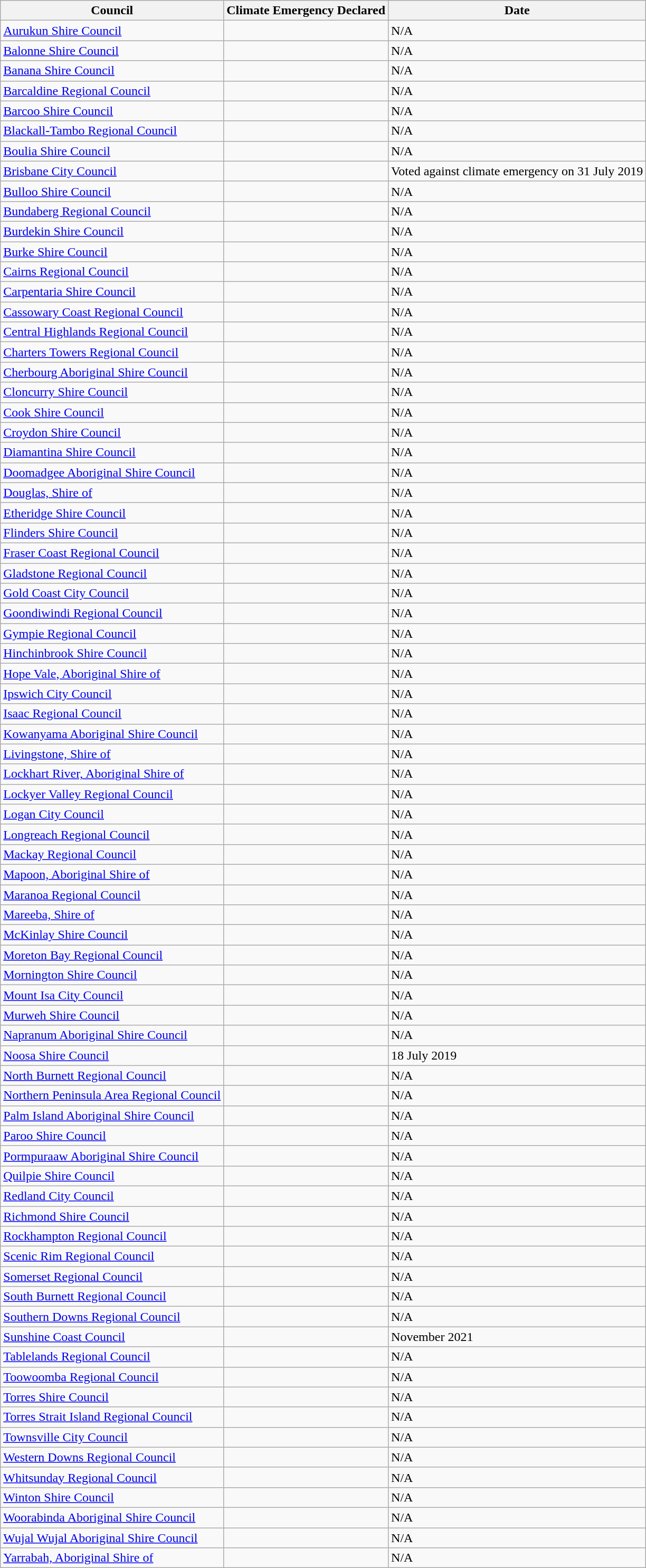<table class="wikitable sortable">
<tr>
<th>Council</th>
<th>Climate Emergency Declared</th>
<th>Date</th>
</tr>
<tr>
<td><a href='#'>Aurukun Shire Council</a></td>
<td></td>
<td>N/A</td>
</tr>
<tr>
<td><a href='#'>Balonne Shire Council</a></td>
<td></td>
<td>N/A</td>
</tr>
<tr>
<td><a href='#'>Banana Shire Council</a></td>
<td></td>
<td>N/A</td>
</tr>
<tr>
<td><a href='#'>Barcaldine Regional Council</a></td>
<td></td>
<td>N/A</td>
</tr>
<tr>
<td><a href='#'>Barcoo Shire Council</a></td>
<td></td>
<td>N/A</td>
</tr>
<tr>
<td><a href='#'>Blackall-Tambo Regional Council</a></td>
<td></td>
<td>N/A</td>
</tr>
<tr>
<td><a href='#'>Boulia Shire Council</a></td>
<td></td>
<td>N/A</td>
</tr>
<tr>
<td><a href='#'>Brisbane City Council</a></td>
<td></td>
<td>Voted against climate emergency on 31 July 2019</td>
</tr>
<tr>
<td><a href='#'>Bulloo Shire Council</a></td>
<td></td>
<td>N/A</td>
</tr>
<tr>
<td><a href='#'>Bundaberg Regional Council</a></td>
<td></td>
<td>N/A</td>
</tr>
<tr>
<td><a href='#'>Burdekin Shire Council</a></td>
<td></td>
<td>N/A</td>
</tr>
<tr>
<td><a href='#'>Burke Shire Council</a></td>
<td></td>
<td>N/A</td>
</tr>
<tr>
<td><a href='#'>Cairns Regional Council</a></td>
<td></td>
<td>N/A</td>
</tr>
<tr>
<td><a href='#'>Carpentaria Shire Council</a></td>
<td></td>
<td>N/A</td>
</tr>
<tr>
<td><a href='#'>Cassowary Coast Regional Council</a></td>
<td></td>
<td>N/A</td>
</tr>
<tr>
<td><a href='#'>Central Highlands Regional Council</a></td>
<td></td>
<td>N/A</td>
</tr>
<tr>
<td><a href='#'>Charters Towers Regional Council</a></td>
<td></td>
<td>N/A</td>
</tr>
<tr>
<td><a href='#'>Cherbourg Aboriginal Shire Council</a></td>
<td></td>
<td>N/A</td>
</tr>
<tr>
<td><a href='#'>Cloncurry Shire Council</a></td>
<td></td>
<td>N/A</td>
</tr>
<tr>
<td><a href='#'>Cook Shire Council</a></td>
<td></td>
<td>N/A</td>
</tr>
<tr>
<td><a href='#'>Croydon Shire Council</a></td>
<td></td>
<td>N/A</td>
</tr>
<tr>
<td><a href='#'>Diamantina Shire Council</a></td>
<td></td>
<td>N/A</td>
</tr>
<tr>
<td><a href='#'>Doomadgee Aboriginal Shire Council</a></td>
<td></td>
<td>N/A</td>
</tr>
<tr>
<td><a href='#'>Douglas, Shire of</a></td>
<td></td>
<td>N/A</td>
</tr>
<tr>
<td><a href='#'>Etheridge Shire Council</a></td>
<td></td>
<td>N/A</td>
</tr>
<tr>
<td><a href='#'>Flinders Shire Council</a></td>
<td></td>
<td>N/A</td>
</tr>
<tr>
<td><a href='#'>Fraser Coast Regional Council</a></td>
<td></td>
<td>N/A</td>
</tr>
<tr>
<td><a href='#'>Gladstone Regional Council</a></td>
<td></td>
<td>N/A</td>
</tr>
<tr>
<td><a href='#'>Gold Coast City Council</a></td>
<td></td>
<td>N/A</td>
</tr>
<tr>
<td><a href='#'>Goondiwindi Regional Council</a></td>
<td></td>
<td>N/A</td>
</tr>
<tr>
<td><a href='#'>Gympie Regional Council</a></td>
<td></td>
<td>N/A</td>
</tr>
<tr>
<td><a href='#'>Hinchinbrook Shire Council</a></td>
<td></td>
<td>N/A</td>
</tr>
<tr>
<td><a href='#'>Hope Vale, Aboriginal Shire of</a></td>
<td></td>
<td>N/A</td>
</tr>
<tr>
<td><a href='#'>Ipswich City Council</a></td>
<td></td>
<td>N/A</td>
</tr>
<tr>
<td><a href='#'>Isaac Regional Council</a></td>
<td></td>
<td>N/A</td>
</tr>
<tr>
<td><a href='#'>Kowanyama Aboriginal Shire Council</a></td>
<td></td>
<td>N/A</td>
</tr>
<tr>
<td><a href='#'>Livingstone, Shire of</a></td>
<td></td>
<td>N/A</td>
</tr>
<tr>
<td><a href='#'>Lockhart River, Aboriginal Shire of</a></td>
<td></td>
<td>N/A</td>
</tr>
<tr>
<td><a href='#'>Lockyer Valley Regional Council</a></td>
<td></td>
<td>N/A</td>
</tr>
<tr>
<td><a href='#'>Logan City Council</a></td>
<td></td>
<td>N/A</td>
</tr>
<tr>
<td><a href='#'>Longreach Regional Council</a></td>
<td></td>
<td>N/A</td>
</tr>
<tr>
<td><a href='#'>Mackay Regional Council</a></td>
<td></td>
<td>N/A</td>
</tr>
<tr>
<td><a href='#'>Mapoon, Aboriginal Shire of</a></td>
<td></td>
<td>N/A</td>
</tr>
<tr>
<td><a href='#'>Maranoa Regional Council</a></td>
<td></td>
<td>N/A</td>
</tr>
<tr>
<td><a href='#'>Mareeba, Shire of</a></td>
<td></td>
<td>N/A</td>
</tr>
<tr>
<td><a href='#'>McKinlay Shire Council</a></td>
<td></td>
<td>N/A</td>
</tr>
<tr>
<td><a href='#'>Moreton Bay Regional Council</a></td>
<td></td>
<td>N/A</td>
</tr>
<tr>
<td><a href='#'>Mornington Shire Council</a></td>
<td></td>
<td>N/A</td>
</tr>
<tr>
<td><a href='#'>Mount Isa City Council</a></td>
<td></td>
<td>N/A</td>
</tr>
<tr>
<td><a href='#'>Murweh Shire Council</a></td>
<td></td>
<td>N/A</td>
</tr>
<tr>
<td><a href='#'>Napranum Aboriginal Shire Council</a></td>
<td></td>
<td>N/A</td>
</tr>
<tr>
<td><a href='#'>Noosa Shire Council</a></td>
<td></td>
<td>18 July 2019</td>
</tr>
<tr>
<td><a href='#'>North Burnett Regional Council</a></td>
<td></td>
<td>N/A</td>
</tr>
<tr>
<td><a href='#'>Northern Peninsula Area Regional Council</a></td>
<td></td>
<td>N/A</td>
</tr>
<tr>
<td><a href='#'>Palm Island Aboriginal Shire Council</a></td>
<td></td>
<td>N/A</td>
</tr>
<tr>
<td><a href='#'>Paroo Shire Council</a></td>
<td></td>
<td>N/A</td>
</tr>
<tr>
<td><a href='#'>Pormpuraaw Aboriginal Shire Council</a></td>
<td></td>
<td>N/A</td>
</tr>
<tr>
<td><a href='#'>Quilpie Shire Council</a></td>
<td></td>
<td>N/A</td>
</tr>
<tr>
<td><a href='#'>Redland City Council</a></td>
<td></td>
<td>N/A</td>
</tr>
<tr>
<td><a href='#'>Richmond Shire Council</a></td>
<td></td>
<td>N/A</td>
</tr>
<tr>
<td><a href='#'>Rockhampton Regional Council</a></td>
<td></td>
<td>N/A</td>
</tr>
<tr>
<td><a href='#'>Scenic Rim Regional Council</a></td>
<td></td>
<td>N/A</td>
</tr>
<tr>
<td><a href='#'>Somerset Regional Council</a></td>
<td></td>
<td>N/A</td>
</tr>
<tr>
<td><a href='#'>South Burnett Regional Council</a></td>
<td></td>
<td>N/A</td>
</tr>
<tr>
<td><a href='#'>Southern Downs Regional Council</a></td>
<td></td>
<td>N/A</td>
</tr>
<tr>
<td><a href='#'>Sunshine Coast Council</a></td>
<td></td>
<td>November 2021</td>
</tr>
<tr>
<td><a href='#'>Tablelands Regional Council</a></td>
<td></td>
<td>N/A</td>
</tr>
<tr>
<td><a href='#'>Toowoomba Regional Council</a></td>
<td></td>
<td>N/A</td>
</tr>
<tr>
<td><a href='#'>Torres Shire Council</a></td>
<td></td>
<td>N/A</td>
</tr>
<tr>
<td><a href='#'>Torres Strait Island Regional Council</a></td>
<td></td>
<td>N/A</td>
</tr>
<tr>
<td><a href='#'>Townsville City Council</a></td>
<td></td>
<td>N/A</td>
</tr>
<tr>
<td><a href='#'>Western Downs Regional Council</a></td>
<td></td>
<td>N/A</td>
</tr>
<tr>
<td><a href='#'>Whitsunday Regional Council</a></td>
<td></td>
<td>N/A</td>
</tr>
<tr>
<td><a href='#'>Winton Shire Council</a></td>
<td></td>
<td>N/A</td>
</tr>
<tr>
<td><a href='#'>Woorabinda Aboriginal Shire Council</a></td>
<td></td>
<td>N/A</td>
</tr>
<tr>
<td><a href='#'>Wujal Wujal Aboriginal Shire Council</a></td>
<td></td>
<td>N/A</td>
</tr>
<tr>
<td><a href='#'>Yarrabah, Aboriginal Shire of</a></td>
<td></td>
<td>N/A</td>
</tr>
</table>
